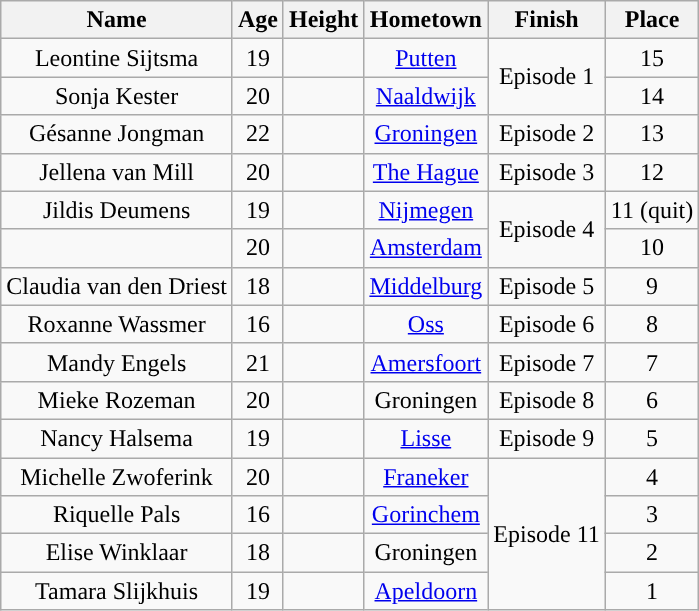<table class="wikitable sortable" style="text-align:center;">
<tr>
<th>Name</th>
<th>Age</th>
<th>Height</th>
<th>Hometown</th>
<th>Finish</th>
<th>Place</th>
</tr>
<tr>
<td>Leontine Sijtsma</td>
<td>19</td>
<td></td>
<td><a href='#'>Putten</a></td>
<td rowspan="2">Episode 1</td>
<td>15</td>
</tr>
<tr>
<td>Sonja Kester</td>
<td>20</td>
<td></td>
<td><a href='#'>Naaldwijk</a></td>
<td>14</td>
</tr>
<tr>
<td>Gésanne Jongman</td>
<td>22</td>
<td></td>
<td><a href='#'>Groningen</a></td>
<td>Episode 2</td>
<td>13</td>
</tr>
<tr>
<td>Jellena van Mill</td>
<td>20</td>
<td></td>
<td><a href='#'>The Hague</a></td>
<td>Episode 3</td>
<td>12</td>
</tr>
<tr>
<td>Jildis Deumens</td>
<td>19</td>
<td></td>
<td><a href='#'>Nijmegen</a></td>
<td rowspan="2">Episode 4</td>
<td>11 (quit)</td>
</tr>
<tr>
<td></td>
<td>20</td>
<td></td>
<td><a href='#'>Amsterdam</a></td>
<td>10</td>
</tr>
<tr>
<td>Claudia van den Driest</td>
<td>18</td>
<td></td>
<td><a href='#'>Middelburg</a></td>
<td>Episode 5</td>
<td>9</td>
</tr>
<tr>
<td>Roxanne Wassmer</td>
<td>16</td>
<td></td>
<td><a href='#'>Oss</a></td>
<td>Episode 6</td>
<td>8</td>
</tr>
<tr>
<td>Mandy Engels</td>
<td>21</td>
<td></td>
<td><a href='#'>Amersfoort</a></td>
<td>Episode 7</td>
<td>7</td>
</tr>
<tr>
<td>Mieke Rozeman</td>
<td>20</td>
<td></td>
<td>Groningen</td>
<td>Episode 8</td>
<td>6</td>
</tr>
<tr>
<td>Nancy Halsema</td>
<td>19</td>
<td></td>
<td><a href='#'>Lisse</a></td>
<td>Episode 9</td>
<td>5</td>
</tr>
<tr>
<td>Michelle Zwoferink</td>
<td>20</td>
<td></td>
<td><a href='#'>Franeker</a></td>
<td rowspan="4">Episode 11</td>
<td>4</td>
</tr>
<tr>
<td>Riquelle Pals</td>
<td>16</td>
<td></td>
<td><a href='#'>Gorinchem</a></td>
<td>3</td>
</tr>
<tr>
<td>Elise Winklaar</td>
<td>18</td>
<td></td>
<td>Groningen</td>
<td>2</td>
</tr>
<tr>
<td>Tamara Slijkhuis</td>
<td>19</td>
<td></td>
<td><a href='#'>Apeldoorn</a></td>
<td>1</td>
</tr>
</table>
